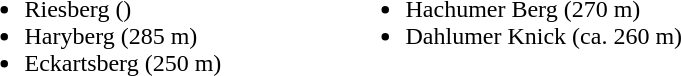<table>
<tr>
<td width = "250" valign=top><br><ul><li>Riesberg ()</li><li>Haryberg (285 m)</li><li>Eckartsberg (250 m)</li></ul></td>
<td valign=top><br><ul><li>Hachumer Berg (270 m)</li><li>Dahlumer Knick (ca. 260 m)</li></ul></td>
</tr>
</table>
